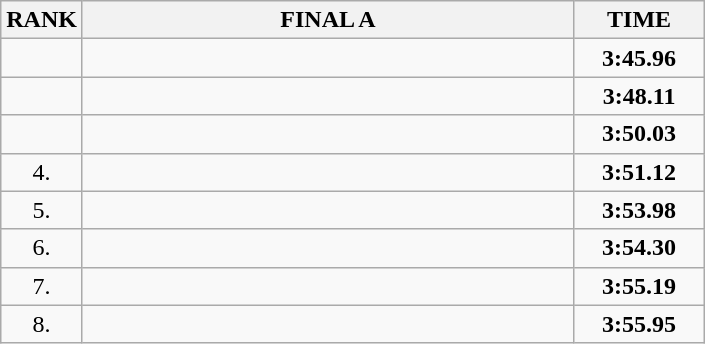<table class="wikitable">
<tr>
<th>RANK</th>
<th style="width: 20em">FINAL A</th>
<th style="width: 5em">TIME</th>
</tr>
<tr>
<td align="center"></td>
<td></td>
<td align="center"><strong>3:45.96</strong></td>
</tr>
<tr>
<td align="center"></td>
<td></td>
<td align="center"><strong>3:48.11</strong></td>
</tr>
<tr>
<td align="center"></td>
<td></td>
<td align="center"><strong>3:50.03</strong></td>
</tr>
<tr>
<td align="center">4.</td>
<td></td>
<td align="center"><strong>3:51.12</strong></td>
</tr>
<tr>
<td align="center">5.</td>
<td></td>
<td align="center"><strong>3:53.98</strong></td>
</tr>
<tr>
<td align="center">6.</td>
<td></td>
<td align="center"><strong>3:54.30</strong></td>
</tr>
<tr>
<td align="center">7.</td>
<td></td>
<td align="center"><strong>3:55.19</strong></td>
</tr>
<tr>
<td align="center">8.</td>
<td></td>
<td align="center"><strong>3:55.95</strong></td>
</tr>
</table>
